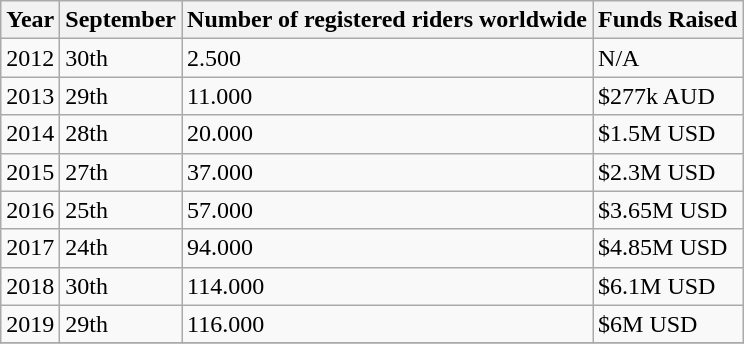<table class="wikitable">
<tr>
<th>Year</th>
<th>September</th>
<th>Number of registered riders worldwide</th>
<th>Funds Raised</th>
</tr>
<tr>
<td>2012</td>
<td>30th</td>
<td>2.500</td>
<td>N/A</td>
</tr>
<tr>
<td>2013</td>
<td>29th</td>
<td>11.000</td>
<td>$277k AUD</td>
</tr>
<tr>
<td>2014</td>
<td>28th</td>
<td>20.000</td>
<td>$1.5M USD</td>
</tr>
<tr>
<td>2015</td>
<td>27th</td>
<td>37.000</td>
<td>$2.3M USD</td>
</tr>
<tr>
<td>2016</td>
<td>25th</td>
<td>57.000</td>
<td>$3.65M USD</td>
</tr>
<tr>
<td>2017</td>
<td>24th</td>
<td>94.000</td>
<td>$4.85M USD</td>
</tr>
<tr>
<td>2018</td>
<td>30th</td>
<td>114.000</td>
<td>$6.1M USD</td>
</tr>
<tr>
<td>2019</td>
<td>29th</td>
<td>116.000</td>
<td>$6M USD</td>
</tr>
<tr>
</tr>
</table>
